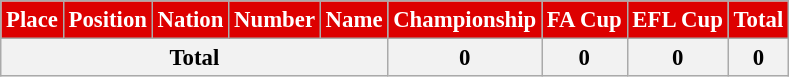<table class="wikitable sortable" style="font-size: 95%; text-align: center">
<tr>
<th style="background:#d00; color:white; text-align:center;"!width=80>Place</th>
<th style="background:#d00; color:white; text-align:center;"!width=80>Position</th>
<th style="background:#d00; color:white; text-align:center;"!width=80>Nation</th>
<th style="background:#d00; color:white; text-align:center;"!width=80>Number</th>
<th style="background:#d00; color:white; text-align:center;"!width=150>Name</th>
<th style="background:#d00; color:white; text-align:center;"!width=150>Championship</th>
<th style="background:#d00; color:white; text-align:center;"!width=150>FA Cup</th>
<th style="background:#d00; color:white; text-align:center;"!width=150>EFL Cup</th>
<th style="background:#d00; color:white; text-align:center;"!width=80>Total</th>
</tr>
<tr>
<th colspan=5>Total</th>
<th>0</th>
<th>0</th>
<th>0</th>
<th>0</th>
</tr>
</table>
